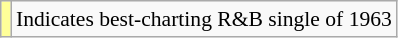<table class="wikitable" style="font-size:90%;">
<tr>
<td style="background-color:#FFFF99"></td>
<td>Indicates best-charting R&B single of 1963</td>
</tr>
</table>
